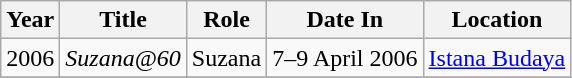<table class="wikitable">
<tr>
<th>Year</th>
<th>Title</th>
<th>Role</th>
<th>Date In</th>
<th>Location</th>
</tr>
<tr>
<td>2006</td>
<td><em>Suzana@60</em></td>
<td>Suzana</td>
<td>7–9 April 2006</td>
<td><a href='#'>Istana Budaya</a></td>
</tr>
<tr>
</tr>
</table>
